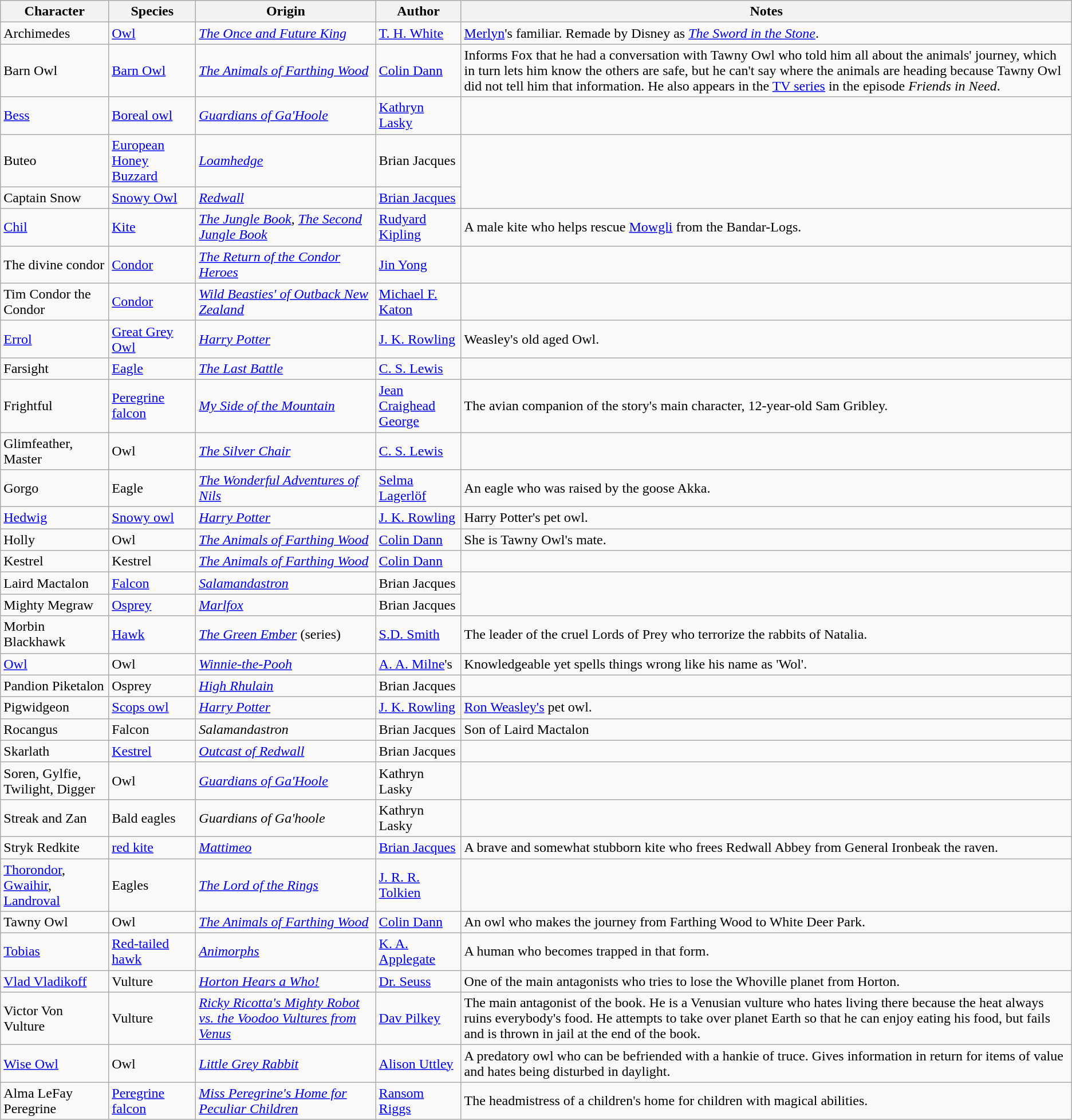<table class="wikitable sortable">
<tr>
<th>Character</th>
<th>Species</th>
<th>Origin</th>
<th>Author</th>
<th>Notes</th>
</tr>
<tr>
<td>Archimedes</td>
<td><a href='#'>Owl</a></td>
<td><em><a href='#'>The Once and Future King</a></em></td>
<td><a href='#'>T. H. White</a></td>
<td><a href='#'>Merlyn</a>'s familiar. Remade by Disney as <em><a href='#'>The Sword in the Stone</a></em>.</td>
</tr>
<tr>
<td>Barn Owl</td>
<td><a href='#'>Barn Owl</a></td>
<td><em><a href='#'>The Animals of Farthing Wood</a></em></td>
<td><a href='#'>Colin Dann</a></td>
<td>Informs Fox that he had a conversation with Tawny Owl who told him all about the animals' journey, which in turn lets him know the others are safe, but he can't say where the animals are heading because Tawny Owl did not tell him that information. He also appears in the <a href='#'>TV series</a> in the episode <em>Friends in Need</em>.</td>
</tr>
<tr>
<td><a href='#'>Bess</a></td>
<td><a href='#'>Boreal owl</a></td>
<td><em><a href='#'>Guardians of Ga'Hoole</a></em></td>
<td><a href='#'>Kathryn Lasky</a></td>
<td></td>
</tr>
<tr>
<td>Buteo</td>
<td><a href='#'>European Honey Buzzard</a></td>
<td><em><a href='#'>Loamhedge</a></em></td>
<td>Brian Jacques</td>
</tr>
<tr>
<td>Captain Snow</td>
<td><a href='#'>Snowy Owl</a></td>
<td><em><a href='#'>Redwall</a></em></td>
<td><a href='#'>Brian Jacques</a></td>
</tr>
<tr>
<td><a href='#'>Chil</a></td>
<td><a href='#'>Kite</a></td>
<td><em><a href='#'>The Jungle Book</a></em>, <em><a href='#'>The Second Jungle Book</a></em></td>
<td><a href='#'>Rudyard Kipling</a></td>
<td>A male kite who helps rescue <a href='#'>Mowgli</a> from the Bandar-Logs.</td>
</tr>
<tr>
<td>The divine condor</td>
<td><a href='#'>Condor</a></td>
<td><em><a href='#'>The Return of the Condor Heroes</a></em></td>
<td><a href='#'>Jin Yong</a></td>
<td></td>
</tr>
<tr>
<td>Tim Condor the Condor</td>
<td><a href='#'>Condor</a></td>
<td><em><a href='#'>Wild Beasties' of Outback New Zealand</a></em></td>
<td><a href='#'>Michael F. Katon</a></td>
<td></td>
</tr>
<tr>
<td><a href='#'>Errol</a></td>
<td><a href='#'>Great Grey Owl</a></td>
<td><em><a href='#'>Harry Potter</a></em></td>
<td><a href='#'>J. K. Rowling</a></td>
<td>Weasley's old aged Owl.</td>
</tr>
<tr>
<td>Farsight</td>
<td><a href='#'>Eagle</a></td>
<td><em><a href='#'>The Last Battle</a></em></td>
<td><a href='#'>C. S. Lewis</a></td>
<td></td>
</tr>
<tr>
<td>Frightful</td>
<td><a href='#'>Peregrine falcon</a></td>
<td><em><a href='#'>My Side of the Mountain</a></em></td>
<td><a href='#'>Jean Craighead George</a></td>
<td>The avian companion of the story's main character, 12-year-old Sam Gribley.</td>
</tr>
<tr>
<td>Glimfeather, Master</td>
<td>Owl</td>
<td><em><a href='#'>The Silver Chair</a></em></td>
<td><a href='#'>C. S. Lewis</a></td>
<td></td>
</tr>
<tr>
<td>Gorgo</td>
<td>Eagle</td>
<td><em><a href='#'>The Wonderful Adventures of Nils</a></em></td>
<td><a href='#'>Selma Lagerlöf</a></td>
<td>An eagle who was raised by the goose Akka.</td>
</tr>
<tr>
<td><a href='#'>Hedwig</a></td>
<td><a href='#'>Snowy owl</a></td>
<td><em><a href='#'>Harry Potter</a></em></td>
<td><a href='#'>J. K. Rowling</a></td>
<td>Harry Potter's pet owl.</td>
</tr>
<tr>
<td>Holly</td>
<td>Owl</td>
<td><em><a href='#'>The Animals of Farthing Wood</a></em></td>
<td><a href='#'>Colin Dann</a></td>
<td>She is Tawny Owl's mate.</td>
</tr>
<tr>
<td>Kestrel</td>
<td>Kestrel</td>
<td><em><a href='#'>The Animals of Farthing Wood</a></em></td>
<td><a href='#'>Colin Dann</a></td>
<td></td>
</tr>
<tr>
<td>Laird Mactalon</td>
<td><a href='#'>Falcon</a></td>
<td><em><a href='#'>Salamandastron</a></em></td>
<td>Brian Jacques</td>
</tr>
<tr>
<td>Mighty Megraw</td>
<td><a href='#'>Osprey</a></td>
<td><em><a href='#'>Marlfox</a></em></td>
<td>Brian Jacques</td>
</tr>
<tr>
<td>Morbin Blackhawk</td>
<td><a href='#'>Hawk</a></td>
<td><em><a href='#'>The Green Ember</a></em> (series)</td>
<td><a href='#'>S.D. Smith</a></td>
<td>The leader of the cruel Lords of Prey who terrorize the rabbits of Natalia.</td>
</tr>
<tr>
<td><a href='#'>Owl</a></td>
<td>Owl</td>
<td><em><a href='#'>Winnie-the-Pooh</a></em></td>
<td><a href='#'>A. A. Milne</a>'s</td>
<td>Knowledgeable yet spells things wrong like his name as 'Wol'.</td>
</tr>
<tr>
<td>Pandion Piketalon</td>
<td>Osprey</td>
<td><em><a href='#'>High Rhulain</a></em></td>
<td>Brian Jacques</td>
</tr>
<tr>
<td>Pigwidgeon</td>
<td><a href='#'>Scops owl</a></td>
<td><em><a href='#'>Harry Potter</a></em></td>
<td><a href='#'>J. K. Rowling</a></td>
<td><a href='#'>Ron Weasley's</a> pet owl.</td>
</tr>
<tr>
<td>Rocangus</td>
<td>Falcon</td>
<td><em>Salamandastron</em></td>
<td>Brian Jacques</td>
<td>Son of Laird Mactalon</td>
</tr>
<tr>
<td>Skarlath</td>
<td><a href='#'>Kestrel</a></td>
<td><em><a href='#'>Outcast of Redwall</a></em></td>
<td>Brian Jacques</td>
</tr>
<tr>
<td>Soren, Gylfie, Twilight, Digger</td>
<td>Owl</td>
<td><em><a href='#'>Guardians of Ga'Hoole</a></em></td>
<td>Kathryn Lasky</td>
<td></td>
</tr>
<tr>
<td>Streak and Zan</td>
<td>Bald eagles</td>
<td><em>Guardians of Ga'hoole</em></td>
<td>Kathryn Lasky</td>
<td></td>
</tr>
<tr>
<td>Stryk Redkite</td>
<td><a href='#'>red kite</a></td>
<td><em><a href='#'>Mattimeo</a></em></td>
<td><a href='#'>Brian Jacques</a></td>
<td>A brave and somewhat stubborn kite who frees Redwall Abbey from General Ironbeak the raven.</td>
</tr>
<tr>
<td><a href='#'>Thorondor</a>, <a href='#'>Gwaihir</a>, <a href='#'>Landroval</a></td>
<td>Eagles</td>
<td><em><a href='#'>The Lord of the Rings</a></em></td>
<td><a href='#'>J. R. R. Tolkien</a></td>
<td></td>
</tr>
<tr>
<td>Tawny Owl</td>
<td>Owl</td>
<td><em><a href='#'>The Animals of Farthing Wood</a></em></td>
<td><a href='#'>Colin Dann</a></td>
<td>An owl who makes the journey from Farthing Wood to White Deer Park.</td>
</tr>
<tr>
<td><a href='#'>Tobias</a></td>
<td><a href='#'>Red-tailed hawk</a></td>
<td><em><a href='#'>Animorphs</a></em></td>
<td><a href='#'>K. A. Applegate</a></td>
<td>A human who becomes trapped in that form.</td>
</tr>
<tr>
<td><a href='#'>Vlad Vladikoff</a></td>
<td>Vulture</td>
<td><em><a href='#'>Horton Hears a Who!</a></em></td>
<td><a href='#'>Dr. Seuss</a></td>
<td>One of the main antagonists who tries to lose the Whoville planet from Horton.</td>
</tr>
<tr>
<td>Victor Von Vulture</td>
<td>Vulture</td>
<td><em><a href='#'>Ricky Ricotta's Mighty Robot vs. the Voodoo Vultures from Venus</a></em></td>
<td><a href='#'>Dav Pilkey</a></td>
<td>The main antagonist of the book. He is a Venusian vulture who hates living there because the heat always ruins everybody's food. He attempts to take over planet Earth so that he can enjoy eating his food, but fails and is thrown in jail at the end of the book.</td>
</tr>
<tr>
<td><a href='#'>Wise Owl</a></td>
<td>Owl</td>
<td><em><a href='#'>Little Grey Rabbit</a></em></td>
<td><a href='#'>Alison Uttley</a></td>
<td>A predatory owl who can be befriended with a hankie of truce. Gives information in return for items of value and hates being disturbed in daylight.</td>
</tr>
<tr>
<td>Alma LeFay Peregrine</td>
<td><a href='#'>Peregrine falcon</a></td>
<td><em><a href='#'>Miss Peregrine's Home for Peculiar Children</a></em></td>
<td><a href='#'>Ransom Riggs</a></td>
<td>The headmistress of a children's home for children with magical abilities.</td>
</tr>
</table>
